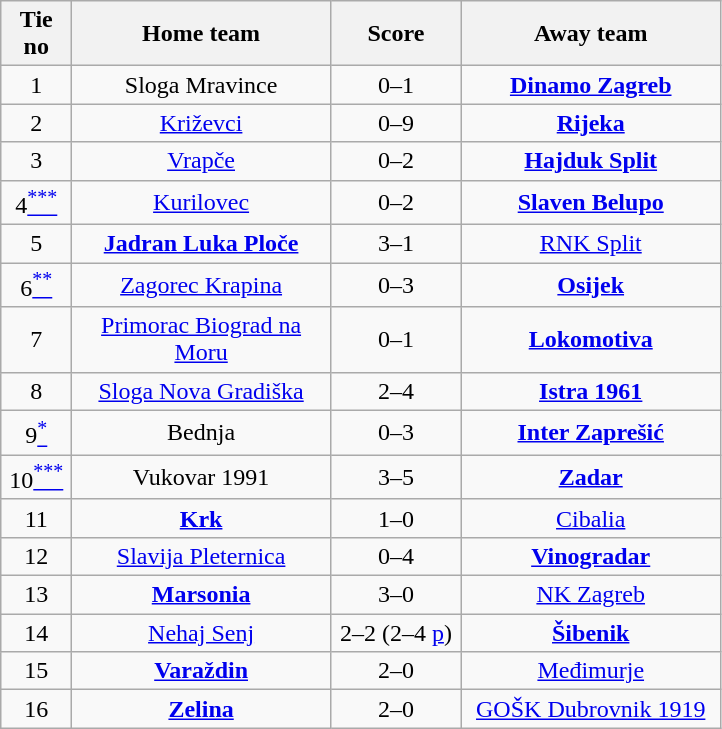<table class="wikitable" style="text-align: center">
<tr>
<th width=40>Tie no</th>
<th width=165>Home team</th>
<th width=80>Score</th>
<th width=165>Away team</th>
</tr>
<tr>
<td>1</td>
<td>Sloga Mravince</td>
<td>0–1</td>
<td><strong><a href='#'>Dinamo Zagreb</a></strong></td>
</tr>
<tr>
<td>2</td>
<td><a href='#'>Križevci</a></td>
<td>0–9</td>
<td><strong><a href='#'>Rijeka</a></strong></td>
</tr>
<tr>
<td>3</td>
<td><a href='#'>Vrapče</a></td>
<td>0–2</td>
<td><strong><a href='#'>Hajduk Split</a></strong></td>
</tr>
<tr>
<td>4<a href='#'><sup>***</sup></a></td>
<td><a href='#'>Kurilovec</a></td>
<td>0–2</td>
<td><strong><a href='#'>Slaven Belupo</a></strong></td>
</tr>
<tr>
<td>5</td>
<td><strong><a href='#'>Jadran Luka Ploče</a></strong></td>
<td>3–1</td>
<td><a href='#'>RNK Split</a></td>
</tr>
<tr>
<td>6<a href='#'><sup>**</sup></a></td>
<td><a href='#'>Zagorec Krapina</a></td>
<td>0–3</td>
<td><strong><a href='#'>Osijek</a></strong></td>
</tr>
<tr>
<td>7</td>
<td><a href='#'>Primorac Biograd na Moru</a></td>
<td>0–1</td>
<td><strong><a href='#'>Lokomotiva</a></strong></td>
</tr>
<tr>
<td>8</td>
<td><a href='#'>Sloga Nova Gradiška</a></td>
<td>2–4</td>
<td><strong><a href='#'>Istra 1961</a></strong></td>
</tr>
<tr>
<td>9<a href='#'><sup>*</sup></a></td>
<td>Bednja</td>
<td>0–3</td>
<td><strong><a href='#'>Inter Zaprešić</a></strong></td>
</tr>
<tr>
<td>10<a href='#'><sup>***</sup></a></td>
<td>Vukovar 1991</td>
<td>3–5 </td>
<td><strong><a href='#'>Zadar</a></strong></td>
</tr>
<tr>
<td>11</td>
<td><strong><a href='#'>Krk</a></strong></td>
<td>1–0</td>
<td><a href='#'>Cibalia</a></td>
</tr>
<tr>
<td>12</td>
<td><a href='#'>Slavija Pleternica</a></td>
<td>0–4</td>
<td><strong><a href='#'>Vinogradar</a></strong></td>
</tr>
<tr>
<td>13</td>
<td><strong><a href='#'>Marsonia</a></strong></td>
<td>3–0</td>
<td><a href='#'>NK Zagreb</a></td>
</tr>
<tr>
<td>14</td>
<td><a href='#'>Nehaj Senj</a></td>
<td>2–2 (2–4 <a href='#'>p</a>)</td>
<td><strong><a href='#'>Šibenik</a></strong></td>
</tr>
<tr>
<td>15</td>
<td><strong><a href='#'>Varaždin</a></strong></td>
<td>2–0</td>
<td><a href='#'>Međimurje</a></td>
</tr>
<tr>
<td>16</td>
<td><strong><a href='#'>Zelina</a></strong></td>
<td>2–0</td>
<td><a href='#'>GOŠK Dubrovnik 1919</a></td>
</tr>
</table>
